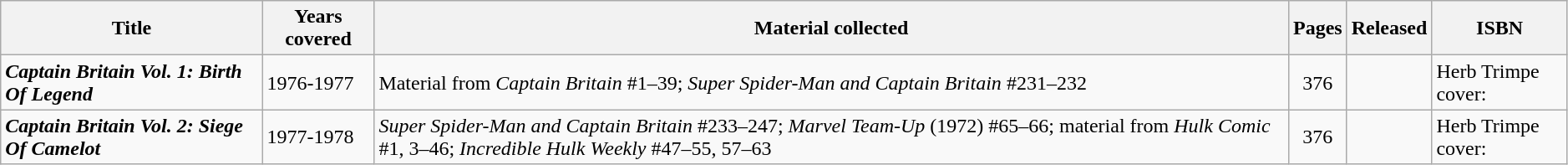<table class="wikitable sortable" width=99%>
<tr>
<th>Title</th>
<th>Years covered</th>
<th class="unsortable">Material collected</th>
<th>Pages</th>
<th>Released</th>
<th class="unsortable">ISBN</th>
</tr>
<tr>
<td><strong><em>Captain Britain Vol. 1: Birth Of Legend</em></strong></td>
<td>1976-1977</td>
<td>Material from <em>Captain Britain</em> #1–39; <em>Super Spider-Man and Captain Britain</em> #231–232</td>
<td style="text-align: center;">376</td>
<td></td>
<td>Herb Trimpe cover: </td>
</tr>
<tr>
<td><strong><em>Captain Britain Vol. 2: Siege Of Camelot</em></strong></td>
<td>1977-1978</td>
<td><em>Super Spider-Man and Captain Britain</em> #233–247; <em>Marvel Team-Up</em> (1972) #65–66; material from <em>Hulk Comic</em> #1, 3–46; <em>Incredible Hulk Weekly</em> #47–55, 57–63</td>
<td style="text-align: center;">376</td>
<td></td>
<td>Herb Trimpe cover: </td>
</tr>
</table>
